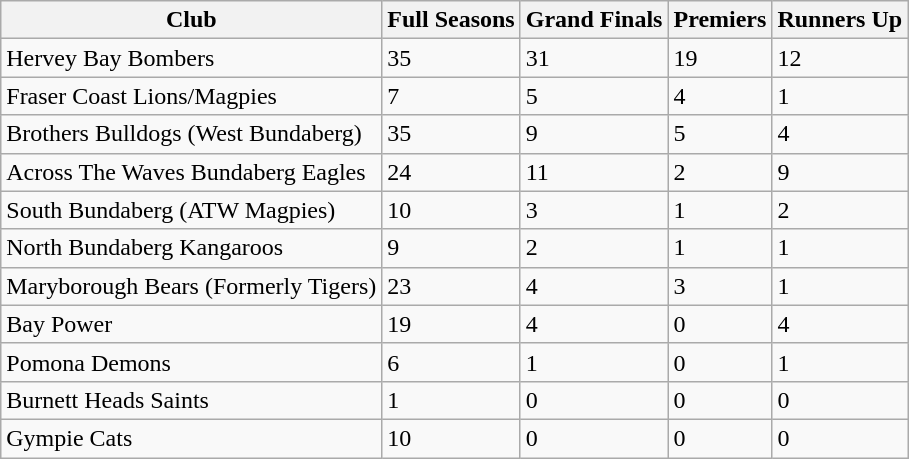<table class="wikitable sortable">
<tr>
<th>Club</th>
<th>Full Seasons</th>
<th>Grand Finals</th>
<th>Premiers</th>
<th>Runners Up</th>
</tr>
<tr>
<td>Hervey Bay Bombers</td>
<td>35</td>
<td>31</td>
<td>19</td>
<td>12</td>
</tr>
<tr>
<td>Fraser Coast Lions/Magpies</td>
<td>7</td>
<td>5</td>
<td>4</td>
<td>1</td>
</tr>
<tr>
<td>Brothers Bulldogs (West Bundaberg)</td>
<td>35</td>
<td>9</td>
<td>5</td>
<td>4</td>
</tr>
<tr>
<td>Across The Waves Bundaberg Eagles</td>
<td>24</td>
<td>11</td>
<td>2</td>
<td>9</td>
</tr>
<tr>
<td>South Bundaberg (ATW Magpies)</td>
<td>10</td>
<td>3</td>
<td>1</td>
<td>2</td>
</tr>
<tr>
<td>North Bundaberg Kangaroos</td>
<td>9</td>
<td>2</td>
<td>1</td>
<td>1</td>
</tr>
<tr>
<td>Maryborough Bears (Formerly Tigers)</td>
<td>23</td>
<td>4</td>
<td>3</td>
<td>1</td>
</tr>
<tr>
<td>Bay Power</td>
<td>19</td>
<td>4</td>
<td>0</td>
<td>4</td>
</tr>
<tr>
<td>Pomona Demons</td>
<td>6</td>
<td>1</td>
<td>0</td>
<td>1</td>
</tr>
<tr>
<td>Burnett Heads Saints</td>
<td>1</td>
<td>0</td>
<td>0</td>
<td>0</td>
</tr>
<tr>
<td>Gympie Cats</td>
<td>10</td>
<td>0</td>
<td>0</td>
<td>0</td>
</tr>
</table>
